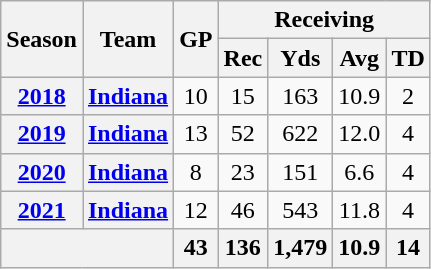<table class="wikitable" style="text-align:center;">
<tr>
<th rowspan="2">Season</th>
<th rowspan="2">Team</th>
<th rowspan="2">GP</th>
<th colspan="4">Receiving</th>
</tr>
<tr>
<th>Rec</th>
<th>Yds</th>
<th>Avg</th>
<th>TD</th>
</tr>
<tr>
<th><a href='#'>2018</a></th>
<th><a href='#'>Indiana</a></th>
<td>10</td>
<td>15</td>
<td>163</td>
<td>10.9</td>
<td>2</td>
</tr>
<tr>
<th><a href='#'>2019</a></th>
<th><a href='#'>Indiana</a></th>
<td>13</td>
<td>52</td>
<td>622</td>
<td>12.0</td>
<td>4</td>
</tr>
<tr>
<th><a href='#'>2020</a></th>
<th><a href='#'>Indiana</a></th>
<td>8</td>
<td>23</td>
<td>151</td>
<td>6.6</td>
<td>4</td>
</tr>
<tr>
<th><a href='#'>2021</a></th>
<th><a href='#'>Indiana</a></th>
<td>12</td>
<td>46</td>
<td>543</td>
<td>11.8</td>
<td>4</td>
</tr>
<tr>
<th colspan="2"></th>
<th>43</th>
<th>136</th>
<th>1,479</th>
<th>10.9</th>
<th>14</th>
</tr>
</table>
